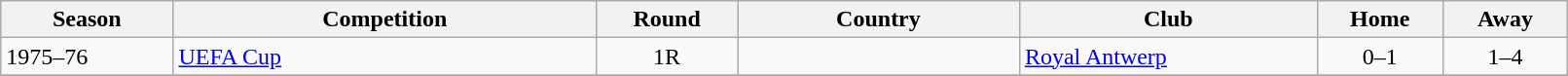<table class="wikitable" width =85%>
<tr>
<th width=11">Season</th>
<th width=27%>Competition</th>
<th width=9%>Round</th>
<th width=18%>Country</th>
<th width=19%>Club</th>
<th width=8%>Home</th>
<th width=8%>Away</th>
</tr>
<tr>
<td>1975–76</td>
<td><a href='#'>UEFA Cup</a></td>
<td align="center">1R</td>
<td></td>
<td><a href='#'>Royal Antwerp</a></td>
<td align="center">0–1</td>
<td align="center">1–4</td>
</tr>
<tr>
</tr>
</table>
